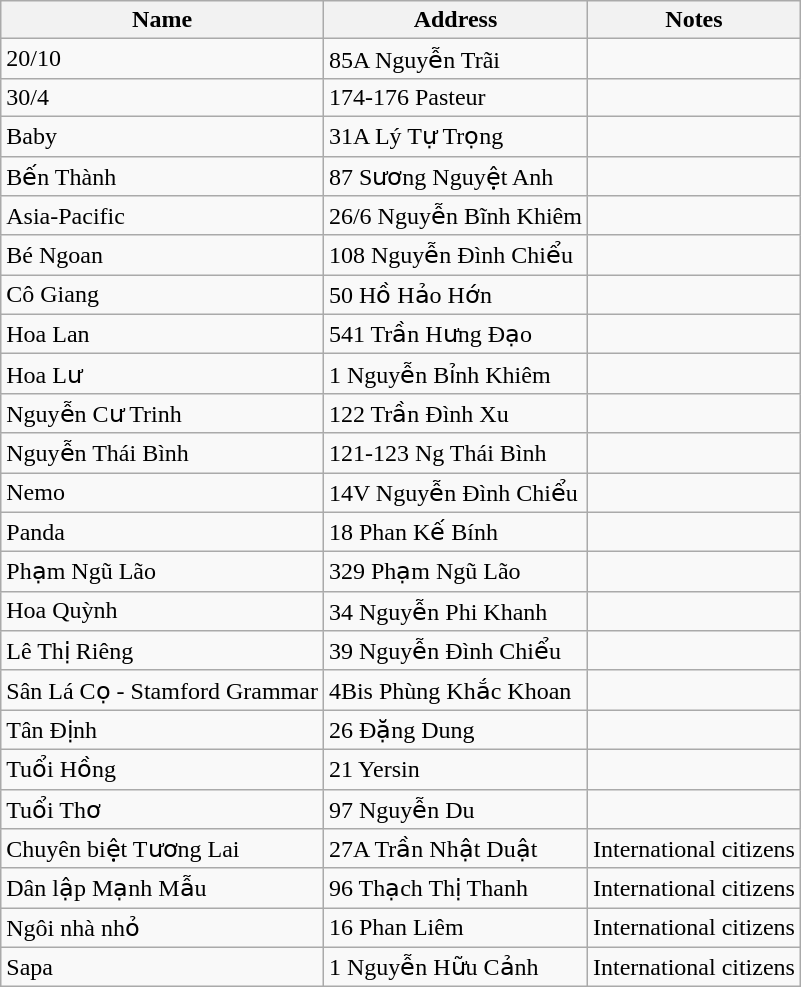<table class="wikitable">
<tr>
<th>Name</th>
<th>Address</th>
<th>Notes</th>
</tr>
<tr>
<td>20/10</td>
<td>85A Nguyễn Trãi</td>
<td></td>
</tr>
<tr>
<td>30/4</td>
<td>174-176 Pasteur</td>
<td></td>
</tr>
<tr>
<td>Baby</td>
<td>31A Lý Tự Trọng</td>
<td></td>
</tr>
<tr>
<td>Bến Thành</td>
<td>87 Sương Nguyệt Anh</td>
<td></td>
</tr>
<tr>
<td>Asia-Pacific</td>
<td>26/6 Nguyễn Bĩnh Khiêm</td>
<td></td>
</tr>
<tr>
<td>Bé Ngoan</td>
<td>108 Nguyễn Đình Chiểu</td>
<td></td>
</tr>
<tr>
<td>Cô Giang</td>
<td>50 Hồ Hảo Hớn</td>
<td></td>
</tr>
<tr>
<td>Hoa Lan</td>
<td>541 Trần Hưng Đạo</td>
<td></td>
</tr>
<tr>
<td>Hoa Lư</td>
<td>1 Nguyễn Bỉnh Khiêm</td>
<td></td>
</tr>
<tr>
<td>Nguyễn Cư Trinh</td>
<td>122 Trần Đình Xu</td>
<td></td>
</tr>
<tr>
<td>Nguyễn Thái Bình</td>
<td>121-123 Ng Thái Bình</td>
<td></td>
</tr>
<tr>
<td>Nemo</td>
<td>14V Nguyễn Đình Chiểu</td>
<td></td>
</tr>
<tr>
<td>Panda</td>
<td>18 Phan Kế Bính</td>
<td></td>
</tr>
<tr>
<td>Phạm Ngũ Lão</td>
<td>329 Phạm Ngũ Lão</td>
<td></td>
</tr>
<tr>
<td>Hoa Quỳnh</td>
<td>34 Nguyễn Phi Khanh</td>
<td></td>
</tr>
<tr>
<td>Lê Thị Riêng</td>
<td>39 Nguyễn Đình Chiểu</td>
<td></td>
</tr>
<tr>
<td>Sân Lá Cọ - Stamford Grammar</td>
<td>4Bis Phùng Khắc Khoan</td>
<td></td>
</tr>
<tr>
<td>Tân Định</td>
<td>26 Đặng Dung</td>
<td></td>
</tr>
<tr>
<td>Tuổi Hồng</td>
<td>21 Yersin</td>
<td></td>
</tr>
<tr>
<td>Tuổi Thơ</td>
<td>97 Nguyễn Du</td>
<td></td>
</tr>
<tr>
<td>Chuyên biệt Tương Lai</td>
<td>27A Trần Nhật Duật</td>
<td>International citizens</td>
</tr>
<tr>
<td>Dân lập Mạnh Mẫu</td>
<td>96 Thạch Thị Thanh</td>
<td>International citizens</td>
</tr>
<tr>
<td>Ngôi nhà nhỏ</td>
<td>16 Phan Liêm</td>
<td>International citizens</td>
</tr>
<tr>
<td>Sapa</td>
<td>1 Nguyễn Hữu Cảnh</td>
<td>International citizens</td>
</tr>
</table>
